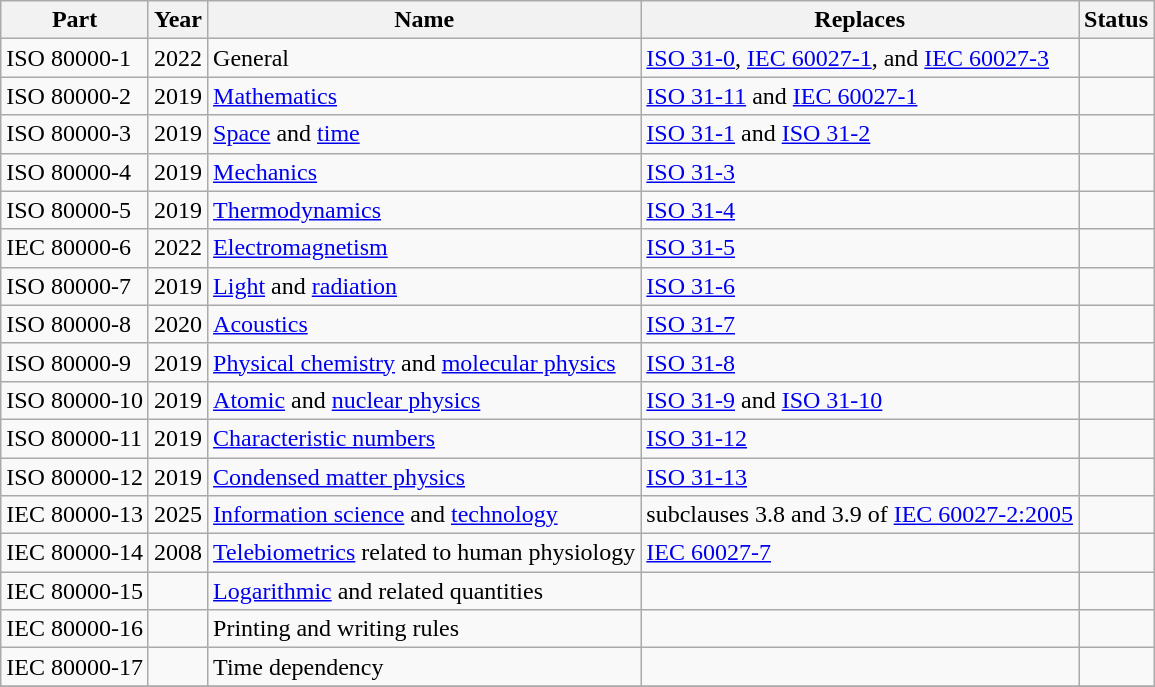<table class="wikitable">
<tr>
<th>Part</th>
<th>Year</th>
<th>Name</th>
<th>Replaces</th>
<th>Status</th>
</tr>
<tr>
<td>ISO 80000-1</td>
<td>2022</td>
<td>General</td>
<td><a href='#'>ISO 31-0</a>, <a href='#'>IEC 60027-1</a>, and <a href='#'>IEC 60027-3</a></td>
<td></td>
</tr>
<tr>
<td>ISO 80000-2</td>
<td>2019</td>
<td><a href='#'>Mathematics</a></td>
<td><a href='#'>ISO 31-11</a> and <a href='#'>IEC 60027-1</a></td>
<td></td>
</tr>
<tr>
<td>ISO 80000-3</td>
<td>2019</td>
<td><a href='#'>Space</a> and <a href='#'>time</a></td>
<td><a href='#'>ISO 31-1</a> and <a href='#'>ISO 31-2</a></td>
<td></td>
</tr>
<tr>
<td>ISO 80000-4</td>
<td>2019</td>
<td><a href='#'>Mechanics</a></td>
<td><a href='#'>ISO 31-3</a></td>
<td></td>
</tr>
<tr>
<td>ISO 80000-5</td>
<td>2019</td>
<td><a href='#'>Thermodynamics</a></td>
<td><a href='#'>ISO 31-4</a></td>
<td></td>
</tr>
<tr>
<td>IEC 80000-6</td>
<td>2022</td>
<td><a href='#'>Electromagnetism</a></td>
<td><a href='#'>ISO 31-5</a></td>
<td></td>
</tr>
<tr>
<td>ISO 80000-7</td>
<td>2019</td>
<td><a href='#'>Light</a> and <a href='#'>radiation</a></td>
<td><a href='#'>ISO 31-6</a></td>
<td></td>
</tr>
<tr>
<td>ISO 80000-8</td>
<td>2020</td>
<td><a href='#'>Acoustics</a></td>
<td><a href='#'>ISO 31-7</a></td>
<td></td>
</tr>
<tr>
<td>ISO 80000-9</td>
<td>2019</td>
<td><a href='#'>Physical chemistry</a> and <a href='#'>molecular physics</a></td>
<td><a href='#'>ISO 31-8</a></td>
<td></td>
</tr>
<tr>
<td>ISO 80000-10</td>
<td>2019</td>
<td><a href='#'>Atomic</a> and <a href='#'>nuclear physics</a></td>
<td><a href='#'>ISO 31-9</a> and <a href='#'>ISO 31-10</a></td>
<td></td>
</tr>
<tr>
<td>ISO 80000-11</td>
<td>2019</td>
<td><a href='#'>Characteristic numbers</a></td>
<td><a href='#'>ISO 31-12</a></td>
<td></td>
</tr>
<tr>
<td>ISO 80000-12</td>
<td>2019</td>
<td><a href='#'>Condensed matter physics</a></td>
<td><a href='#'>ISO 31-13</a></td>
<td></td>
</tr>
<tr>
<td>IEC 80000-13</td>
<td>2025</td>
<td><a href='#'>Information science</a> and <a href='#'>technology</a></td>
<td>subclauses 3.8 and 3.9 of <a href='#'>IEC 60027-2:2005</a></td>
<td></td>
</tr>
<tr>
<td>IEC 80000-14</td>
<td>2008</td>
<td><a href='#'>Telebiometrics</a> related to human physiology</td>
<td><a href='#'>IEC 60027-7</a></td>
<td></td>
</tr>
<tr>
<td>IEC 80000-15</td>
<td></td>
<td><a href='#'>Logarithmic</a> and related quantities</td>
<td></td>
<td></td>
</tr>
<tr>
<td>IEC 80000-16</td>
<td></td>
<td>Printing and writing rules</td>
<td></td>
<td></td>
</tr>
<tr>
<td>IEC 80000-17</td>
<td></td>
<td>Time dependency</td>
<td></td>
<td></td>
</tr>
<tr>
</tr>
</table>
